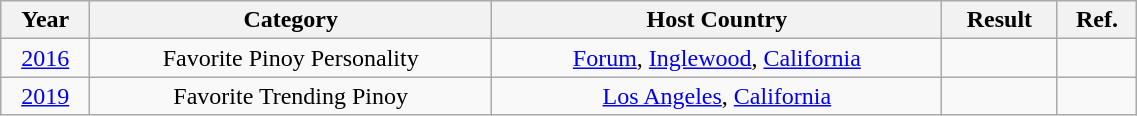<table class="wikitable sortable"  style="text-align:center; width:60%;">
<tr>
<th>Year</th>
<th>Category</th>
<th>Host Country</th>
<th>Result</th>
<th>Ref.</th>
</tr>
<tr>
<td><a href='#'>2016</a></td>
<td>Favorite Pinoy Personality</td>
<td><a href='#'>Forum</a>, <a href='#'>Inglewood</a>, <a href='#'>California</a></td>
<td></td>
<td></td>
</tr>
<tr>
<td><a href='#'>2019</a></td>
<td>Favorite Trending Pinoy</td>
<td><a href='#'>Los Angeles</a>, <a href='#'>California</a></td>
<td></td>
<td></td>
</tr>
</table>
